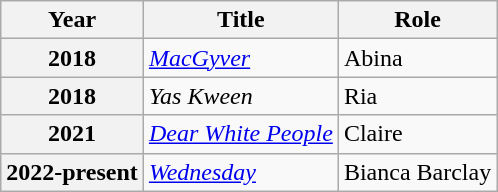<table class="wikitable sortable plainrowheaders">
<tr>
<th scope="col">Year</th>
<th scope="col">Title</th>
<th scope="col" class="unsortable">Role</th>
</tr>
<tr>
<th scope=row>2018</th>
<td><em><a href='#'>MacGyver</a></em></td>
<td>Abina</td>
</tr>
<tr>
<th scope=row>2018</th>
<td><em>Yas Kween</em></td>
<td>Ria</td>
</tr>
<tr>
<th scope=row>2021</th>
<td><em><a href='#'>Dear White People</a></em></td>
<td>Claire</td>
</tr>
<tr>
<th scope=row>2022-present</th>
<td><em><a href='#'>Wednesday</a></em></td>
<td>Bianca Barclay</td>
</tr>
</table>
